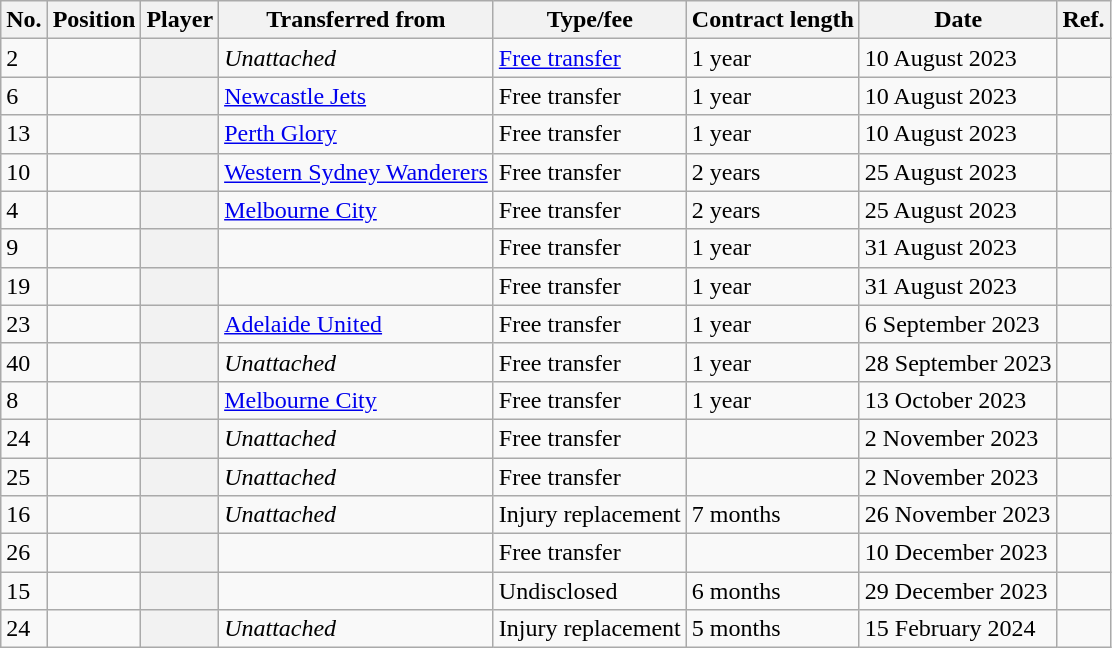<table class="wikitable plainrowheaders sortable" style="text-align:center; text-align:left">
<tr>
<th scope="col">No.</th>
<th scope="col">Position</th>
<th scope="col">Player</th>
<th scope="col">Transferred from</th>
<th scope="col">Type/fee</th>
<th scope="col">Contract length</th>
<th scope="col">Date</th>
<th class="unsortable" scope="col">Ref.</th>
</tr>
<tr>
<td>2</td>
<td></td>
<th scope="row"></th>
<td><em>Unattached</em></td>
<td><a href='#'>Free transfer</a></td>
<td>1 year</td>
<td>10 August 2023</td>
<td></td>
</tr>
<tr>
<td>6</td>
<td></td>
<th scope="row"></th>
<td><a href='#'>Newcastle Jets</a></td>
<td>Free transfer</td>
<td>1 year</td>
<td>10 August 2023</td>
<td></td>
</tr>
<tr>
<td>13</td>
<td></td>
<th scope="row"></th>
<td><a href='#'>Perth Glory</a></td>
<td>Free transfer</td>
<td>1 year</td>
<td>10 August 2023</td>
<td></td>
</tr>
<tr>
<td>10</td>
<td></td>
<th scope="row"></th>
<td><a href='#'>Western Sydney Wanderers</a></td>
<td>Free transfer</td>
<td>2 years</td>
<td>25 August 2023</td>
<td></td>
</tr>
<tr>
<td>4</td>
<td></td>
<th scope="row"></th>
<td><a href='#'>Melbourne City</a></td>
<td>Free transfer</td>
<td>2 years</td>
<td>25 August 2023</td>
<td></td>
</tr>
<tr>
<td>9</td>
<td></td>
<th scope="row"></th>
<td></td>
<td>Free transfer</td>
<td>1 year</td>
<td>31 August 2023</td>
<td></td>
</tr>
<tr>
<td>19</td>
<td></td>
<th scope="row"></th>
<td></td>
<td>Free transfer</td>
<td>1 year</td>
<td>31 August 2023</td>
<td></td>
</tr>
<tr>
<td>23</td>
<td></td>
<th scope="row"></th>
<td><a href='#'>Adelaide United</a></td>
<td>Free transfer</td>
<td>1 year</td>
<td>6 September 2023</td>
<td></td>
</tr>
<tr>
<td>40</td>
<td></td>
<th scope="row"></th>
<td><em>Unattached</em></td>
<td>Free transfer</td>
<td>1 year</td>
<td>28 September 2023</td>
<td></td>
</tr>
<tr>
<td>8</td>
<td></td>
<th scope="row"></th>
<td><a href='#'>Melbourne City</a></td>
<td>Free transfer</td>
<td>1 year</td>
<td>13 October 2023</td>
<td></td>
</tr>
<tr>
<td>24</td>
<td></td>
<th scope="row"></th>
<td><em>Unattached</em></td>
<td>Free transfer</td>
<td></td>
<td>2 November 2023</td>
<td></td>
</tr>
<tr>
<td>25</td>
<td></td>
<th scope="row"></th>
<td><em>Unattached</em></td>
<td>Free transfer</td>
<td></td>
<td>2 November 2023</td>
<td></td>
</tr>
<tr>
<td>16</td>
<td></td>
<th scope="row"></th>
<td><em>Unattached</em></td>
<td>Injury replacement</td>
<td>7 months</td>
<td>26 November 2023</td>
<td></td>
</tr>
<tr>
<td>26</td>
<td></td>
<th scope="row"></th>
<td></td>
<td>Free transfer</td>
<td></td>
<td>10 December 2023</td>
<td></td>
</tr>
<tr>
<td>15</td>
<td></td>
<th scope="row"></th>
<td></td>
<td>Undisclosed</td>
<td>6 months</td>
<td>29 December 2023</td>
<td></td>
</tr>
<tr>
<td>24</td>
<td></td>
<th scope="row"></th>
<td><em>Unattached</em></td>
<td>Injury replacement</td>
<td>5 months</td>
<td>15 February 2024</td>
<td></td>
</tr>
</table>
